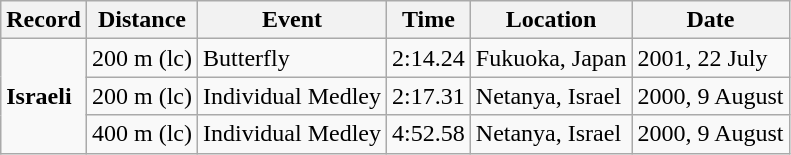<table class="wikitable">
<tr>
<th>Record</th>
<th>Distance</th>
<th>Event</th>
<th>Time</th>
<th>Location</th>
<th>Date</th>
</tr>
<tr>
<td rowspan="3"><strong>Israeli</strong></td>
<td>200 m (lc)</td>
<td>Butterfly</td>
<td>2:14.24</td>
<td>Fukuoka, Japan</td>
<td>2001, 22 July</td>
</tr>
<tr>
<td>200 m (lc)</td>
<td>Individual Medley</td>
<td>2:17.31</td>
<td>Netanya, Israel</td>
<td>2000, 9 August</td>
</tr>
<tr>
<td>400 m (lc)</td>
<td>Individual Medley</td>
<td>4:52.58</td>
<td>Netanya, Israel</td>
<td>2000, 9 August</td>
</tr>
</table>
